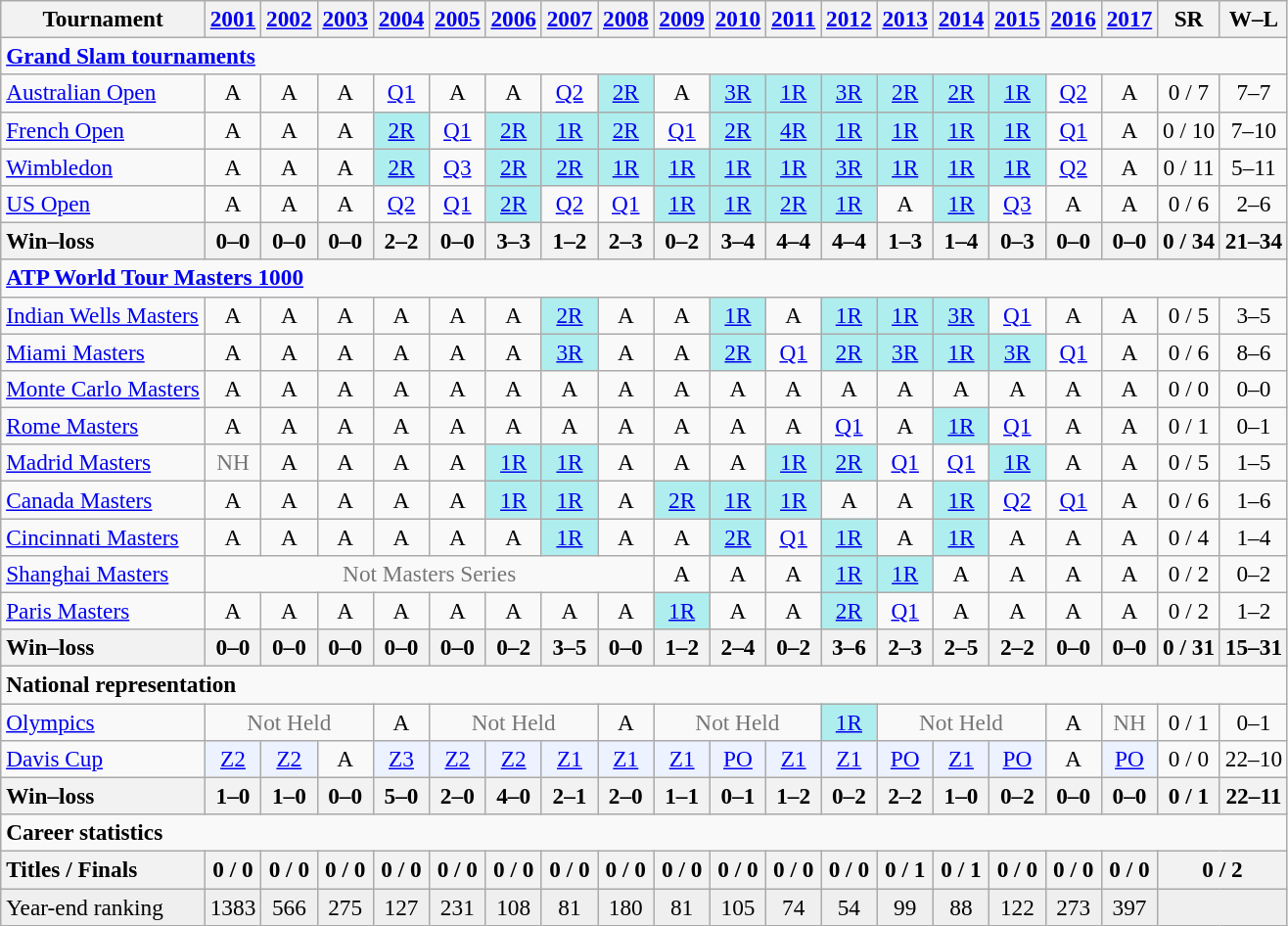<table class=wikitable style=text-align:center;font-size:97%>
<tr>
<th>Tournament</th>
<th><a href='#'>2001</a></th>
<th><a href='#'>2002</a></th>
<th><a href='#'>2003</a></th>
<th><a href='#'>2004</a></th>
<th><a href='#'>2005</a></th>
<th><a href='#'>2006</a></th>
<th><a href='#'>2007</a></th>
<th><a href='#'>2008</a></th>
<th><a href='#'>2009</a></th>
<th><a href='#'>2010</a></th>
<th><a href='#'>2011</a></th>
<th><a href='#'>2012</a></th>
<th><a href='#'>2013</a></th>
<th><a href='#'>2014</a></th>
<th><a href='#'>2015</a></th>
<th><a href='#'>2016</a></th>
<th><a href='#'>2017</a></th>
<th>SR</th>
<th>W–L</th>
</tr>
<tr>
<td colspan=20 align=left><strong><a href='#'>Grand Slam tournaments</a></strong></td>
</tr>
<tr>
<td align=left><a href='#'>Australian Open</a></td>
<td>A</td>
<td>A</td>
<td>A</td>
<td><a href='#'>Q1</a></td>
<td>A</td>
<td>A</td>
<td><a href='#'>Q2</a></td>
<td bgcolor=afeeee><a href='#'>2R</a></td>
<td>A</td>
<td bgcolor=afeeee><a href='#'>3R</a></td>
<td bgcolor=afeeee><a href='#'>1R</a></td>
<td bgcolor=afeeee><a href='#'>3R</a></td>
<td bgcolor=afeeee><a href='#'>2R</a></td>
<td bgcolor=afeeee><a href='#'>2R</a></td>
<td bgcolor=afeeee><a href='#'>1R</a></td>
<td><a href='#'>Q2</a></td>
<td>A</td>
<td>0 / 7</td>
<td>7–7</td>
</tr>
<tr>
<td align=left><a href='#'>French Open</a></td>
<td>A</td>
<td>A</td>
<td>A</td>
<td bgcolor=afeeee><a href='#'>2R</a></td>
<td><a href='#'>Q1</a></td>
<td bgcolor=afeeee><a href='#'>2R</a></td>
<td bgcolor=afeeee><a href='#'>1R</a></td>
<td bgcolor=afeeee><a href='#'>2R</a></td>
<td><a href='#'>Q1</a></td>
<td bgcolor=afeeee><a href='#'>2R</a></td>
<td bgcolor=afeeee><a href='#'>4R</a></td>
<td bgcolor=afeeee><a href='#'>1R</a></td>
<td bgcolor=afeeee><a href='#'>1R</a></td>
<td bgcolor=afeeee><a href='#'>1R</a></td>
<td bgcolor=afeeee><a href='#'>1R</a></td>
<td><a href='#'>Q1</a></td>
<td>A</td>
<td>0 / 10</td>
<td>7–10</td>
</tr>
<tr>
<td align=left><a href='#'>Wimbledon</a></td>
<td>A</td>
<td>A</td>
<td>A</td>
<td bgcolor=afeeee><a href='#'>2R</a></td>
<td><a href='#'>Q3</a></td>
<td bgcolor=afeeee><a href='#'>2R</a></td>
<td bgcolor=afeeee><a href='#'>2R</a></td>
<td bgcolor=afeeee><a href='#'>1R</a></td>
<td bgcolor=afeeee><a href='#'>1R</a></td>
<td bgcolor=afeeee><a href='#'>1R</a></td>
<td bgcolor=afeeee><a href='#'>1R</a></td>
<td bgcolor=afeeee><a href='#'>3R</a></td>
<td bgcolor=afeeee><a href='#'>1R</a></td>
<td bgcolor=afeeee><a href='#'>1R</a></td>
<td bgcolor=afeeee><a href='#'>1R</a></td>
<td><a href='#'>Q2</a></td>
<td>A</td>
<td>0 / 11</td>
<td>5–11</td>
</tr>
<tr>
<td align=left><a href='#'>US Open</a></td>
<td>A</td>
<td>A</td>
<td>A</td>
<td><a href='#'>Q2</a></td>
<td><a href='#'>Q1</a></td>
<td bgcolor=afeeee><a href='#'>2R</a></td>
<td><a href='#'>Q2</a></td>
<td><a href='#'>Q1</a></td>
<td bgcolor=afeeee><a href='#'>1R</a></td>
<td bgcolor=afeeee><a href='#'>1R</a></td>
<td bgcolor=afeeee><a href='#'>2R</a></td>
<td bgcolor=afeeee><a href='#'>1R</a></td>
<td>A</td>
<td bgcolor=afeeee><a href='#'>1R</a></td>
<td><a href='#'>Q3</a></td>
<td>A</td>
<td>A</td>
<td>0 / 6</td>
<td>2–6</td>
</tr>
<tr>
<th style=text-align:left>Win–loss</th>
<th>0–0</th>
<th>0–0</th>
<th>0–0</th>
<th>2–2</th>
<th>0–0</th>
<th>3–3</th>
<th>1–2</th>
<th>2–3</th>
<th>0–2</th>
<th>3–4</th>
<th>4–4</th>
<th>4–4</th>
<th>1–3</th>
<th>1–4</th>
<th>0–3</th>
<th>0–0</th>
<th>0–0</th>
<th>0 / 34</th>
<th>21–34</th>
</tr>
<tr>
<td colspan=20 align=left><strong><a href='#'>ATP World Tour Masters 1000</a></strong></td>
</tr>
<tr>
<td align=left><a href='#'>Indian Wells Masters</a></td>
<td>A</td>
<td>A</td>
<td>A</td>
<td>A</td>
<td>A</td>
<td>A</td>
<td bgcolor=afeeee><a href='#'>2R</a></td>
<td>A</td>
<td>A</td>
<td bgcolor=afeeee><a href='#'>1R</a></td>
<td>A</td>
<td bgcolor=afeeee><a href='#'>1R</a></td>
<td bgcolor=afeeee><a href='#'>1R</a></td>
<td bgcolor=afeeee><a href='#'>3R</a></td>
<td><a href='#'>Q1</a></td>
<td>A</td>
<td>A</td>
<td>0 / 5</td>
<td>3–5</td>
</tr>
<tr>
<td align=left><a href='#'>Miami Masters</a></td>
<td>A</td>
<td>A</td>
<td>A</td>
<td>A</td>
<td>A</td>
<td>A</td>
<td bgcolor=afeeee><a href='#'>3R</a></td>
<td>A</td>
<td>A</td>
<td bgcolor=afeeee><a href='#'>2R</a></td>
<td><a href='#'>Q1</a></td>
<td bgcolor=afeeee><a href='#'>2R</a></td>
<td bgcolor=afeeee><a href='#'>3R</a></td>
<td bgcolor=afeeee><a href='#'>1R</a></td>
<td bgcolor=afeeee><a href='#'>3R</a></td>
<td><a href='#'>Q1</a></td>
<td>A</td>
<td>0 / 6</td>
<td>8–6</td>
</tr>
<tr>
<td align=left><a href='#'>Monte Carlo Masters</a></td>
<td>A</td>
<td>A</td>
<td>A</td>
<td>A</td>
<td>A</td>
<td>A</td>
<td>A</td>
<td>A</td>
<td>A</td>
<td>A</td>
<td>A</td>
<td>A</td>
<td>A</td>
<td>A</td>
<td>A</td>
<td>A</td>
<td>A</td>
<td>0 / 0</td>
<td>0–0</td>
</tr>
<tr>
<td align=left><a href='#'>Rome Masters</a></td>
<td>A</td>
<td>A</td>
<td>A</td>
<td>A</td>
<td>A</td>
<td>A</td>
<td>A</td>
<td>A</td>
<td>A</td>
<td>A</td>
<td>A</td>
<td><a href='#'>Q1</a></td>
<td>A</td>
<td bgcolor=afeeee><a href='#'>1R</a></td>
<td><a href='#'>Q1</a></td>
<td>A</td>
<td>A</td>
<td>0 / 1</td>
<td>0–1</td>
</tr>
<tr>
<td align=left><a href='#'>Madrid Masters</a></td>
<td style=color:#767676>NH</td>
<td>A</td>
<td>A</td>
<td>A</td>
<td>A</td>
<td bgcolor=afeeee><a href='#'>1R</a></td>
<td bgcolor=afeeee><a href='#'>1R</a></td>
<td>A</td>
<td>A</td>
<td>A</td>
<td bgcolor=afeeee><a href='#'>1R</a></td>
<td bgcolor=afeeee><a href='#'>2R</a></td>
<td><a href='#'>Q1</a></td>
<td><a href='#'>Q1</a></td>
<td bgcolor=afeeee><a href='#'>1R</a></td>
<td>A</td>
<td>A</td>
<td>0 / 5</td>
<td>1–5</td>
</tr>
<tr>
<td align=left><a href='#'>Canada Masters</a></td>
<td>A</td>
<td>A</td>
<td>A</td>
<td>A</td>
<td>A</td>
<td bgcolor=afeeee><a href='#'>1R</a></td>
<td bgcolor=afeeee><a href='#'>1R</a></td>
<td>A</td>
<td bgcolor=afeeee><a href='#'>2R</a></td>
<td bgcolor=afeeee><a href='#'>1R</a></td>
<td bgcolor=afeeee><a href='#'>1R</a></td>
<td>A</td>
<td>A</td>
<td bgcolor=afeeee><a href='#'>1R</a></td>
<td><a href='#'>Q2</a></td>
<td><a href='#'>Q1</a></td>
<td>A</td>
<td>0 / 6</td>
<td>1–6</td>
</tr>
<tr>
<td align=left><a href='#'>Cincinnati Masters</a></td>
<td>A</td>
<td>A</td>
<td>A</td>
<td>A</td>
<td>A</td>
<td>A</td>
<td bgcolor=afeeee><a href='#'>1R</a></td>
<td>A</td>
<td>A</td>
<td bgcolor=afeeee><a href='#'>2R</a></td>
<td><a href='#'>Q1</a></td>
<td bgcolor=afeeee><a href='#'>1R</a></td>
<td>A</td>
<td bgcolor=afeeee><a href='#'>1R</a></td>
<td>A</td>
<td>A</td>
<td>A</td>
<td>0 / 4</td>
<td>1–4</td>
</tr>
<tr>
<td align=left><a href='#'>Shanghai Masters</a></td>
<td colspan=8 style=color:#767676>Not Masters Series</td>
<td>A</td>
<td>A</td>
<td>A</td>
<td bgcolor=afeeee><a href='#'>1R</a></td>
<td bgcolor=afeeee><a href='#'>1R</a></td>
<td>A</td>
<td>A</td>
<td>A</td>
<td>A</td>
<td>0 / 2</td>
<td>0–2</td>
</tr>
<tr>
<td align=left><a href='#'>Paris Masters</a></td>
<td>A</td>
<td>A</td>
<td>A</td>
<td>A</td>
<td>A</td>
<td>A</td>
<td>A</td>
<td>A</td>
<td bgcolor=afeeee><a href='#'>1R</a></td>
<td>A</td>
<td>A</td>
<td bgcolor=afeeee><a href='#'>2R</a></td>
<td><a href='#'>Q1</a></td>
<td>A</td>
<td>A</td>
<td>A</td>
<td>A</td>
<td>0 / 2</td>
<td>1–2</td>
</tr>
<tr>
<th style=text-align:left>Win–loss</th>
<th>0–0</th>
<th>0–0</th>
<th>0–0</th>
<th>0–0</th>
<th>0–0</th>
<th>0–2</th>
<th>3–5</th>
<th>0–0</th>
<th>1–2</th>
<th>2–4</th>
<th>0–2</th>
<th>3–6</th>
<th>2–3</th>
<th>2–5</th>
<th>2–2</th>
<th>0–0</th>
<th>0–0</th>
<th>0 / 31</th>
<th>15–31</th>
</tr>
<tr>
<td colspan=20 align=left><strong>National representation</strong></td>
</tr>
<tr>
<td align=left><a href='#'>Olympics</a></td>
<td colspan=3 style=color:#767676>Not Held</td>
<td>A</td>
<td colspan=3 style=color:#767676>Not Held</td>
<td>A</td>
<td colspan=3 style=color:#767676>Not Held</td>
<td bgcolor=afeeee><a href='#'>1R</a></td>
<td colspan=3 style=color:#767676>Not Held</td>
<td>A</td>
<td style=color:#767676>NH</td>
<td>0 / 1</td>
<td>0–1</td>
</tr>
<tr>
<td align=left><a href='#'>Davis Cup</a></td>
<td bgcolor=ecf2ff><a href='#'>Z2</a></td>
<td bgcolor=ecf2ff><a href='#'>Z2</a></td>
<td>A</td>
<td bgcolor=ecf2ff><a href='#'>Z3</a></td>
<td bgcolor=ecf2ff><a href='#'>Z2</a></td>
<td bgcolor=ecf2ff><a href='#'>Z2</a></td>
<td bgcolor=ecf2ff><a href='#'>Z1</a></td>
<td bgcolor=ecf2ff><a href='#'>Z1</a></td>
<td bgcolor=ecf2ff><a href='#'>Z1</a></td>
<td bgcolor=ecf2ff><a href='#'>PO</a></td>
<td bgcolor=ecf2ff><a href='#'>Z1</a></td>
<td bgcolor=ecf2ff><a href='#'>Z1</a></td>
<td bgcolor=ecf2ff><a href='#'>PO</a></td>
<td bgcolor=ecf2ff><a href='#'>Z1</a></td>
<td bgcolor=ecf2ff><a href='#'>PO</a></td>
<td>A</td>
<td bgcolor=ecf2ff><a href='#'>PO</a></td>
<td>0 / 0</td>
<td>22–10</td>
</tr>
<tr>
<th style=text-align:left>Win–loss</th>
<th>1–0</th>
<th>1–0</th>
<th>0–0</th>
<th>5–0</th>
<th>2–0</th>
<th>4–0</th>
<th>2–1</th>
<th>2–0</th>
<th>1–1</th>
<th>0–1</th>
<th>1–2</th>
<th>0–2</th>
<th>2–2</th>
<th>1–0</th>
<th>0–2</th>
<th>0–0</th>
<th>0–0</th>
<th>0 / 1</th>
<th>22–11</th>
</tr>
<tr>
<td colspan=20 align=left><strong>Career statistics</strong></td>
</tr>
<tr>
<th style=text-align:left>Titles / Finals</th>
<th>0 / 0</th>
<th>0 / 0</th>
<th>0 / 0</th>
<th>0 / 0</th>
<th>0 / 0</th>
<th>0 / 0</th>
<th>0 / 0</th>
<th>0 / 0</th>
<th>0 / 0</th>
<th>0 / 0</th>
<th>0 / 0</th>
<th>0 / 0</th>
<th>0 / 1</th>
<th>0 / 1</th>
<th>0 / 0</th>
<th>0 / 0</th>
<th>0 / 0</th>
<th colspan=2>0 / 2</th>
</tr>
<tr bgcolor=EFEFEF>
<td align=left>Year-end ranking</td>
<td>1383</td>
<td>566</td>
<td>275</td>
<td>127</td>
<td>231</td>
<td>108</td>
<td>81</td>
<td>180</td>
<td>81</td>
<td>105</td>
<td>74</td>
<td>54</td>
<td>99</td>
<td>88</td>
<td>122</td>
<td>273</td>
<td>397</td>
<td colspan=2></td>
</tr>
</table>
